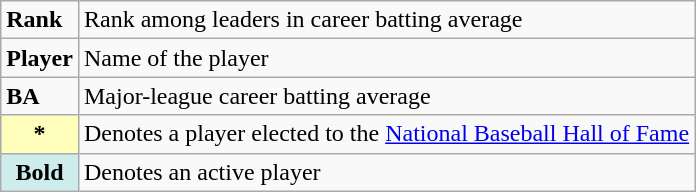<table class="wikitable">
<tr>
<td><strong>Rank</strong></td>
<td>Rank among leaders in career batting average</td>
</tr>
<tr>
<td><strong>Player</strong></td>
<td>Name of the player</td>
</tr>
<tr>
<td><strong>BA</strong></td>
<td>Major-league career batting average</td>
</tr>
<tr>
<th scope="row" style="background-color:#ffffbb">*</th>
<td>Denotes a player elected to the <a href='#'>National Baseball Hall of Fame</a></td>
</tr>
<tr>
<th scope="row" style="background:#cfecec;"><strong>Bold</strong></th>
<td>Denotes an active player</td>
</tr>
</table>
